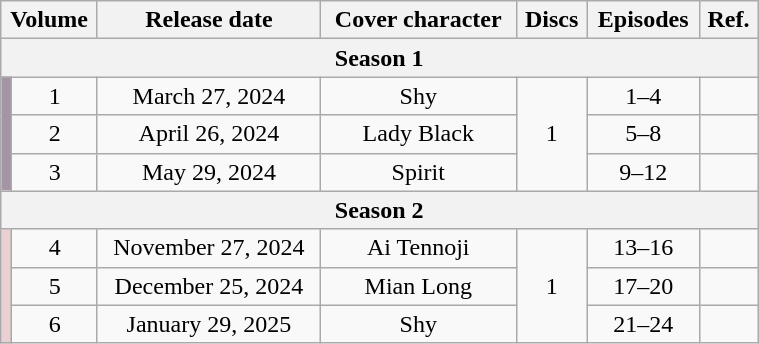<table class="wikitable" style="text-align: center; width: 40%;">
<tr>
<th colspan="2">Volume</th>
<th>Release date</th>
<th>Cover character</th>
<th>Discs</th>
<th>Episodes</th>
<th>Ref.</th>
</tr>
<tr>
<th colspan="7">Season 1</th>
</tr>
<tr>
<td rowspan="3" width="1%" style="background: #A594A5;"></td>
<td>1</td>
<td>March 27, 2024</td>
<td>Shy</td>
<td rowspan="3">1</td>
<td>1–4</td>
<td></td>
</tr>
<tr>
<td>2</td>
<td>April 26, 2024</td>
<td>Lady Black</td>
<td>5–8</td>
<td></td>
</tr>
<tr>
<td>3</td>
<td>May 29, 2024</td>
<td>Spirit</td>
<td>9–12</td>
<td></td>
</tr>
<tr>
<th colspan="7">Season 2</th>
</tr>
<tr>
<td rowspan="3" width="1%" style="background: #EBD0D3;"></td>
<td>4</td>
<td>November 27, 2024</td>
<td>Ai Tennoji</td>
<td rowspan="3">1</td>
<td>13–16</td>
<td></td>
</tr>
<tr>
<td>5</td>
<td>December 25, 2024</td>
<td>Mian Long</td>
<td>17–20</td>
<td></td>
</tr>
<tr>
<td>6</td>
<td>January 29, 2025</td>
<td>Shy</td>
<td>21–24</td>
<td></td>
</tr>
</table>
